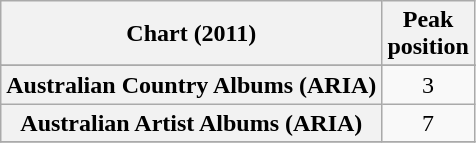<table class="wikitable sortable plainrowheaders" style="text-align:center">
<tr>
<th scope="col">Chart (2011)</th>
<th scope="col">Peak<br> position</th>
</tr>
<tr>
</tr>
<tr>
<th scope="row">Australian Country Albums (ARIA)</th>
<td>3</td>
</tr>
<tr>
<th scope="row">Australian Artist Albums (ARIA)</th>
<td>7</td>
</tr>
<tr>
</tr>
</table>
